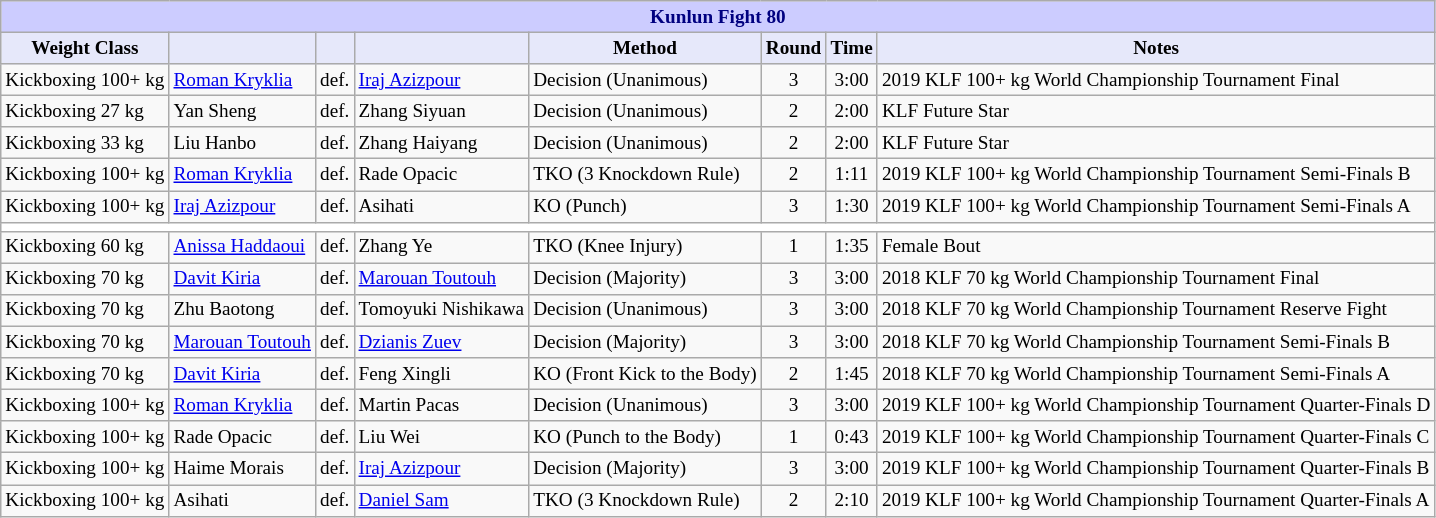<table class="wikitable" style="font-size: 80%;">
<tr>
<th colspan="8" style="background-color: #ccf; color: #000080; text-align: center;"><strong>Kunlun Fight 80</strong></th>
</tr>
<tr>
<th colspan="1" style="background-color: #E6E8FA; color: #000000; text-align: center;">Weight Class</th>
<th colspan="1" style="background-color: #E6E8FA; color: #000000; text-align: center;"></th>
<th colspan="1" style="background-color: #E6E8FA; color: #000000; text-align: center;"></th>
<th colspan="1" style="background-color: #E6E8FA; color: #000000; text-align: center;"></th>
<th colspan="1" style="background-color: #E6E8FA; color: #000000; text-align: center;">Method</th>
<th colspan="1" style="background-color: #E6E8FA; color: #000000; text-align: center;">Round</th>
<th colspan="1" style="background-color: #E6E8FA; color: #000000; text-align: center;">Time</th>
<th colspan="1" style="background-color: #E6E8FA; color: #000000; text-align: center;">Notes</th>
</tr>
<tr>
<td>Kickboxing 100+ kg</td>
<td> <a href='#'>Roman Kryklia</a></td>
<td align=center>def.</td>
<td> <a href='#'>Iraj Azizpour</a></td>
<td>Decision (Unanimous)</td>
<td align=center>3</td>
<td align=center>3:00</td>
<td>2019 KLF 100+ kg World Championship Tournament Final</td>
</tr>
<tr>
<td>Kickboxing 27 kg</td>
<td> Yan Sheng</td>
<td align=center>def.</td>
<td> Zhang Siyuan</td>
<td>Decision (Unanimous)</td>
<td align=center>2</td>
<td align=center>2:00</td>
<td>KLF Future Star</td>
</tr>
<tr>
<td>Kickboxing 33 kg</td>
<td> Liu Hanbo</td>
<td align=center>def.</td>
<td> Zhang Haiyang</td>
<td>Decision (Unanimous)</td>
<td align=center>2</td>
<td align=center>2:00</td>
<td>KLF Future Star</td>
</tr>
<tr>
<td>Kickboxing 100+ kg</td>
<td> <a href='#'>Roman Kryklia</a></td>
<td align=center>def.</td>
<td> Rade Opacic</td>
<td>TKO (3 Knockdown Rule)</td>
<td align=center>2</td>
<td align=center>1:11</td>
<td>2019 KLF 100+ kg World Championship Tournament Semi-Finals B</td>
</tr>
<tr>
<td>Kickboxing 100+ kg</td>
<td> <a href='#'>Iraj Azizpour</a></td>
<td align=center>def.</td>
<td> Asihati</td>
<td>KO (Punch)</td>
<td align=center>3</td>
<td align=center>1:30</td>
<td>2019 KLF 100+ kg World Championship Tournament Semi-Finals A</td>
</tr>
<tr>
<th style=background:white colspan=8></th>
</tr>
<tr>
<td>Kickboxing 60 kg</td>
<td> <a href='#'>Anissa Haddaoui</a></td>
<td align=center>def.</td>
<td> Zhang Ye</td>
<td>TKO (Knee Injury)</td>
<td align=center>1</td>
<td align=center>1:35</td>
<td>Female Bout</td>
</tr>
<tr>
<td>Kickboxing 70 kg</td>
<td> <a href='#'>Davit Kiria</a></td>
<td align=center>def.</td>
<td> <a href='#'>Marouan Toutouh</a></td>
<td>Decision (Majority)</td>
<td align=center>3</td>
<td align=center>3:00</td>
<td>2018 KLF 70 kg World Championship Tournament Final</td>
</tr>
<tr>
<td>Kickboxing 70 kg</td>
<td> Zhu Baotong</td>
<td align=center>def.</td>
<td> Tomoyuki Nishikawa</td>
<td>Decision (Unanimous)</td>
<td align=center>3</td>
<td align=center>3:00</td>
<td>2018 KLF 70 kg World Championship Tournament Reserve Fight</td>
</tr>
<tr>
<td>Kickboxing 70 kg</td>
<td> <a href='#'>Marouan Toutouh</a></td>
<td align=center>def.</td>
<td> <a href='#'>Dzianis Zuev</a></td>
<td>Decision (Majority)</td>
<td align=center>3</td>
<td align=center>3:00</td>
<td>2018 KLF 70 kg World Championship Tournament Semi-Finals B</td>
</tr>
<tr>
<td>Kickboxing 70 kg</td>
<td> <a href='#'>Davit Kiria</a></td>
<td align=center>def.</td>
<td> Feng Xingli</td>
<td>KO (Front Kick to the Body)</td>
<td align=center>2</td>
<td align=center>1:45</td>
<td>2018 KLF 70 kg World Championship Tournament Semi-Finals A</td>
</tr>
<tr>
<td>Kickboxing 100+ kg</td>
<td> <a href='#'>Roman Kryklia</a></td>
<td align=center>def.</td>
<td> Martin Pacas</td>
<td>Decision (Unanimous)</td>
<td align=center>3</td>
<td align=center>3:00</td>
<td>2019 KLF 100+ kg World Championship Tournament Quarter-Finals D</td>
</tr>
<tr>
<td>Kickboxing 100+ kg</td>
<td> Rade Opacic</td>
<td align=center>def.</td>
<td> Liu Wei</td>
<td>KO (Punch to the Body)</td>
<td align=center>1</td>
<td align=center>0:43</td>
<td>2019 KLF 100+ kg World Championship Tournament Quarter-Finals C</td>
</tr>
<tr>
<td>Kickboxing 100+ kg</td>
<td> Haime Morais</td>
<td align=center>def.</td>
<td> <a href='#'>Iraj Azizpour</a></td>
<td>Decision (Majority)</td>
<td align=center>3</td>
<td align=center>3:00</td>
<td>2019 KLF 100+ kg World Championship Tournament Quarter-Finals B</td>
</tr>
<tr>
<td>Kickboxing 100+ kg</td>
<td> Asihati</td>
<td align=center>def.</td>
<td> <a href='#'>Daniel Sam</a></td>
<td>TKO (3 Knockdown Rule)</td>
<td align=center>2</td>
<td align=center>2:10</td>
<td>2019 KLF 100+ kg World Championship Tournament Quarter-Finals A</td>
</tr>
</table>
